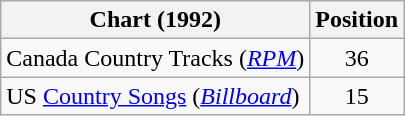<table class="wikitable sortable">
<tr>
<th scope="col">Chart (1992)</th>
<th scope="col">Position</th>
</tr>
<tr>
<td>Canada Country Tracks (<em><a href='#'>RPM</a></em>)</td>
<td align="center">36</td>
</tr>
<tr>
<td>US <a href='#'>Country Songs</a> (<em><a href='#'>Billboard</a></em>)</td>
<td align="center">15</td>
</tr>
</table>
